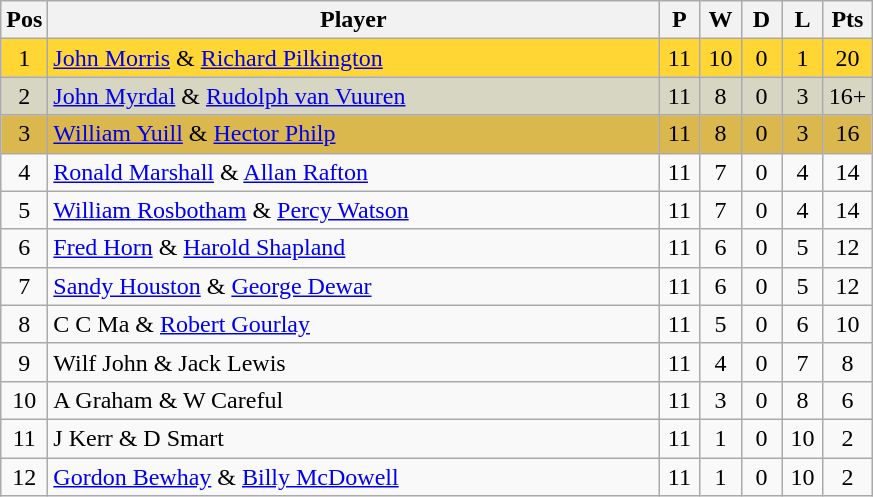<table class="wikitable" style="font-size: 100%">
<tr>
<th scope="col" width=20>Pos</th>
<th scope="col" width=400>Player</th>
<th scope="col" width=20>P</th>
<th scope="col" width=20>W</th>
<th scope="col" width=20>D</th>
<th scope="col" width=20>L</th>
<th scope="col" width=20>Pts</th>
</tr>
<tr align=center style="background: #FFD633;">
<td>1</td>
<td align="left"> <a href='#'>John Morris</a> & <a href='#'>Richard Pilkington</a></td>
<td>11</td>
<td>10</td>
<td>0</td>
<td>1</td>
<td>20</td>
</tr>
<tr align=center style="background: #D6D6C2;">
<td>2</td>
<td align="left"> <a href='#'>John Myrdal</a> & <a href='#'>Rudolph van Vuuren</a></td>
<td>11</td>
<td>8</td>
<td>0</td>
<td>3</td>
<td>16+</td>
</tr>
<tr align=center style="background: #DBB84D;">
<td>3</td>
<td align="left"> <a href='#'>William Yuill</a> & <a href='#'>Hector Philp</a></td>
<td>11</td>
<td>8</td>
<td>0</td>
<td>3</td>
<td>16</td>
</tr>
<tr align=center>
<td>4</td>
<td align="left"> <a href='#'>Ronald Marshall</a> & <a href='#'>Allan Rafton</a></td>
<td>11</td>
<td>7</td>
<td>0</td>
<td>4</td>
<td>14</td>
</tr>
<tr align=center>
<td>5</td>
<td align="left"> <a href='#'>William Rosbotham</a> & <a href='#'>Percy Watson</a></td>
<td>11</td>
<td>7</td>
<td>0</td>
<td>4</td>
<td>14</td>
</tr>
<tr align=center>
<td>6</td>
<td align="left"> <a href='#'>Fred Horn</a> & <a href='#'>Harold Shapland</a></td>
<td>11</td>
<td>6</td>
<td>0</td>
<td>5</td>
<td>12</td>
</tr>
<tr align=center>
<td>7</td>
<td align="left"> <a href='#'>Sandy Houston</a> & <a href='#'>George Dewar</a></td>
<td>11</td>
<td>6</td>
<td>0</td>
<td>5</td>
<td>12</td>
</tr>
<tr align=center>
<td>8</td>
<td align="left"> C C Ma & <a href='#'>Robert Gourlay</a></td>
<td>11</td>
<td>5</td>
<td>0</td>
<td>6</td>
<td>10</td>
</tr>
<tr align=center>
<td>9</td>
<td align="left"> Wilf John & Jack Lewis</td>
<td>11</td>
<td>4</td>
<td>0</td>
<td>7</td>
<td>8</td>
</tr>
<tr align=center>
<td>10</td>
<td align="left"> A Graham & W Careful</td>
<td>11</td>
<td>3</td>
<td>0</td>
<td>8</td>
<td>6</td>
</tr>
<tr align=center>
<td>11</td>
<td align="left"> J Kerr & D Smart</td>
<td>11</td>
<td>1</td>
<td>0</td>
<td>10</td>
<td>2</td>
</tr>
<tr align=center>
<td>12</td>
<td align="left"> <a href='#'>Gordon Bewhay</a> & <a href='#'>Billy McDowell</a></td>
<td>11</td>
<td>1</td>
<td>0</td>
<td>10</td>
<td>2</td>
</tr>
</table>
